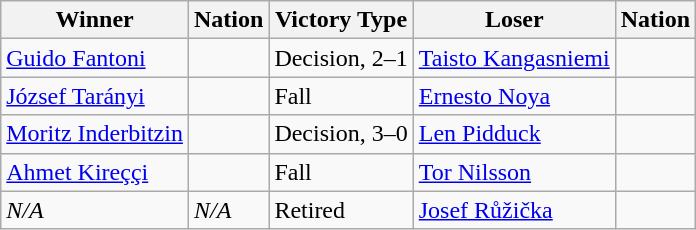<table class="wikitable sortable" style="text-align:left;">
<tr>
<th>Winner</th>
<th>Nation</th>
<th>Victory Type</th>
<th>Loser</th>
<th>Nation</th>
</tr>
<tr>
<td><a href='#'>Guido Fantoni</a></td>
<td></td>
<td>Decision, 2–1</td>
<td><a href='#'>Taisto Kangasniemi</a></td>
<td></td>
</tr>
<tr>
<td><a href='#'>József Tarányi</a></td>
<td></td>
<td>Fall</td>
<td><a href='#'>Ernesto Noya</a></td>
<td></td>
</tr>
<tr>
<td><a href='#'>Moritz Inderbitzin</a></td>
<td></td>
<td>Decision, 3–0</td>
<td><a href='#'>Len Pidduck</a></td>
<td></td>
</tr>
<tr>
<td><a href='#'>Ahmet Kireççi</a></td>
<td></td>
<td>Fall</td>
<td><a href='#'>Tor Nilsson</a></td>
<td></td>
</tr>
<tr>
<td><em>N/A</em></td>
<td><em>N/A</em></td>
<td>Retired</td>
<td><a href='#'>Josef Růžička</a></td>
<td></td>
</tr>
</table>
